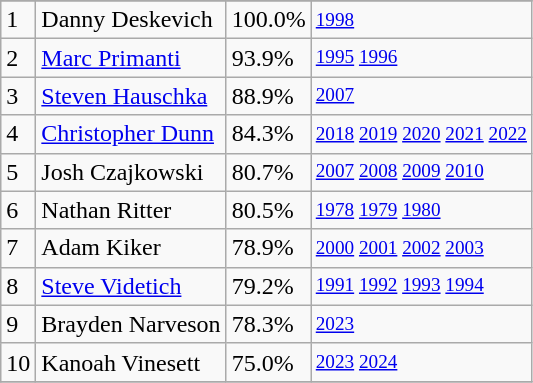<table class="wikitable">
<tr>
</tr>
<tr>
<td>1</td>
<td>Danny Deskevich</td>
<td><abbr>100.0%</abbr></td>
<td style="font-size:80%;"><a href='#'>1998</a></td>
</tr>
<tr>
<td>2</td>
<td><a href='#'>Marc Primanti</a></td>
<td><abbr>93.9%</abbr></td>
<td style="font-size:80%;"><a href='#'>1995</a> <a href='#'>1996</a></td>
</tr>
<tr>
<td>3</td>
<td><a href='#'>Steven Hauschka</a></td>
<td><abbr>88.9%</abbr></td>
<td style="font-size:80%;"><a href='#'>2007</a></td>
</tr>
<tr>
<td>4</td>
<td><a href='#'>Christopher Dunn</a></td>
<td><abbr>84.3%</abbr></td>
<td style="font-size:80%;"><a href='#'>2018</a> <a href='#'>2019</a> <a href='#'>2020</a> <a href='#'>2021</a> <a href='#'>2022</a></td>
</tr>
<tr>
<td>5</td>
<td>Josh Czajkowski</td>
<td><abbr>80.7%</abbr></td>
<td style="font-size:80%;"><a href='#'>2007</a> <a href='#'>2008</a> <a href='#'>2009</a> <a href='#'>2010</a></td>
</tr>
<tr>
<td>6</td>
<td>Nathan Ritter</td>
<td><abbr>80.5%</abbr></td>
<td style="font-size:80%;"><a href='#'>1978</a> <a href='#'>1979</a> <a href='#'>1980</a></td>
</tr>
<tr>
<td>7</td>
<td>Adam Kiker</td>
<td><abbr>78.9%</abbr></td>
<td style="font-size:80%;"><a href='#'>2000</a> <a href='#'>2001</a> <a href='#'>2002</a> <a href='#'>2003</a></td>
</tr>
<tr>
<td>8</td>
<td><a href='#'>Steve Videtich</a></td>
<td><abbr>79.2%</abbr></td>
<td style="font-size:80%;"><a href='#'>1991</a> <a href='#'>1992</a> <a href='#'>1993</a> <a href='#'>1994</a></td>
</tr>
<tr>
<td>9</td>
<td>Brayden Narveson</td>
<td><abbr>78.3%</abbr></td>
<td style="font-size:80%;"><a href='#'>2023</a></td>
</tr>
<tr>
<td>10</td>
<td>Kanoah Vinesett</td>
<td><abbr>75.0%</abbr></td>
<td style="font-size:80%;"><a href='#'>2023</a> <a href='#'>2024</a></td>
</tr>
<tr>
</tr>
</table>
